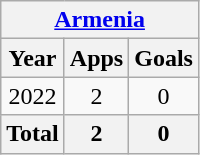<table class="wikitable" style="text-align:center">
<tr>
<th colspan=3><a href='#'>Armenia</a></th>
</tr>
<tr>
<th>Year</th>
<th>Apps</th>
<th>Goals</th>
</tr>
<tr>
<td>2022</td>
<td>2</td>
<td>0</td>
</tr>
<tr>
<th>Total</th>
<th>2</th>
<th>0</th>
</tr>
</table>
